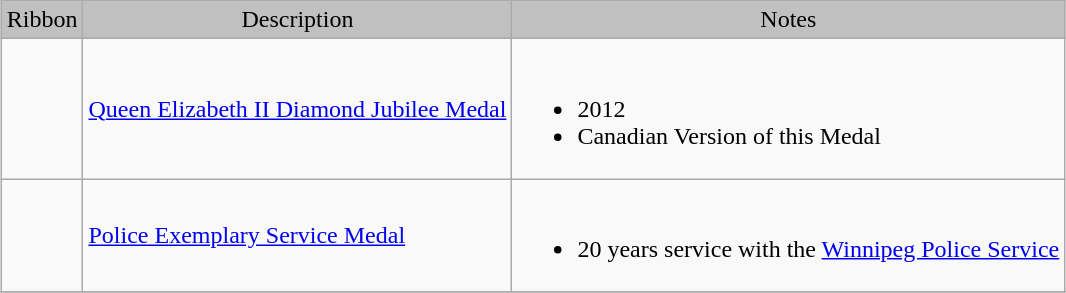<table class="wikitable" style="margin:1em auto;">
<tr style="background:silver;" align="center">
<td>Ribbon</td>
<td>Description</td>
<td>Notes</td>
</tr>
<tr>
<td></td>
<td><a href='#'>Queen Elizabeth II Diamond Jubilee Medal</a></td>
<td><br><ul><li>2012</li><li>Canadian Version of this Medal</li></ul></td>
</tr>
<tr>
<td></td>
<td><a href='#'>Police Exemplary Service Medal</a></td>
<td><br><ul><li>20 years service with the <a href='#'>Winnipeg Police Service</a></li></ul></td>
</tr>
<tr>
</tr>
</table>
